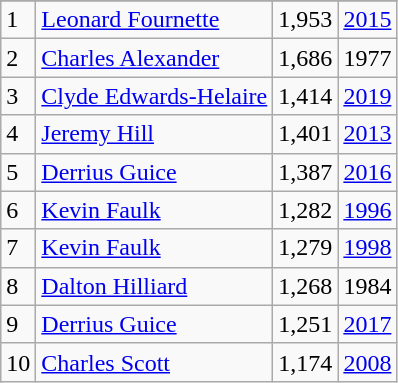<table class="wikitable">
<tr>
</tr>
<tr>
<td>1</td>
<td><a href='#'>Leonard Fournette</a></td>
<td>1,953</td>
<td><a href='#'>2015</a></td>
</tr>
<tr>
<td>2</td>
<td><a href='#'>Charles Alexander</a></td>
<td>1,686</td>
<td>1977</td>
</tr>
<tr>
<td>3</td>
<td><a href='#'>Clyde Edwards-Helaire</a></td>
<td>1,414</td>
<td><a href='#'>2019</a></td>
</tr>
<tr>
<td>4</td>
<td><a href='#'>Jeremy Hill</a></td>
<td>1,401</td>
<td><a href='#'>2013</a></td>
</tr>
<tr>
<td>5</td>
<td><a href='#'>Derrius Guice</a></td>
<td>1,387</td>
<td><a href='#'>2016</a></td>
</tr>
<tr>
<td>6</td>
<td><a href='#'>Kevin Faulk</a></td>
<td>1,282</td>
<td><a href='#'>1996</a></td>
</tr>
<tr>
<td>7</td>
<td><a href='#'>Kevin Faulk</a></td>
<td>1,279</td>
<td><a href='#'>1998</a></td>
</tr>
<tr>
<td>8</td>
<td><a href='#'>Dalton Hilliard</a></td>
<td>1,268</td>
<td>1984</td>
</tr>
<tr>
<td>9</td>
<td><a href='#'>Derrius Guice</a></td>
<td>1,251</td>
<td><a href='#'>2017</a></td>
</tr>
<tr>
<td>10</td>
<td><a href='#'>Charles Scott</a></td>
<td>1,174</td>
<td><a href='#'>2008</a></td>
</tr>
</table>
